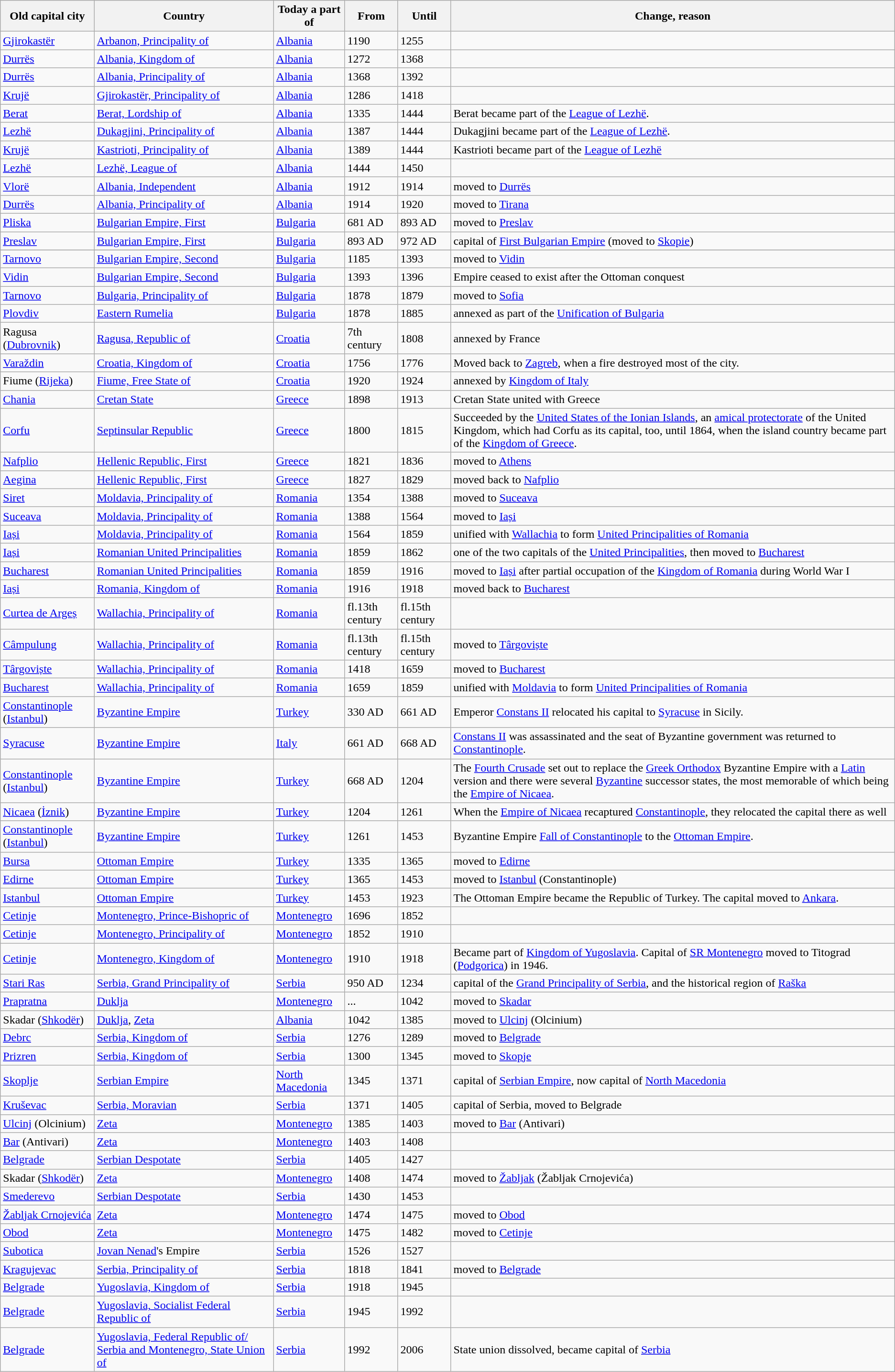<table class="wikitable sortable">
<tr>
<th>Old capital city</th>
<th>Country</th>
<th>Today a part of</th>
<th data-sort-type="number">From</th>
<th data-sort-type="number">Until</th>
<th>Change, reason</th>
</tr>
<tr>
<td><a href='#'>Gjirokastër</a></td>
<td><a href='#'>Arbanon, Principality of</a></td>
<td><a href='#'>Albania</a></td>
<td>1190</td>
<td>1255</td>
<td></td>
</tr>
<tr>
<td><a href='#'>Durrës</a></td>
<td><a href='#'>Albania, Kingdom of</a></td>
<td><a href='#'>Albania</a></td>
<td>1272</td>
<td>1368</td>
<td></td>
</tr>
<tr>
<td><a href='#'>Durrës</a></td>
<td><a href='#'>Albania, Principality of</a></td>
<td><a href='#'>Albania</a></td>
<td>1368</td>
<td>1392</td>
<td></td>
</tr>
<tr>
<td><a href='#'>Krujë</a></td>
<td><a href='#'>Gjirokastër, Principality of</a></td>
<td><a href='#'>Albania</a></td>
<td>1286</td>
<td>1418</td>
<td></td>
</tr>
<tr>
<td><a href='#'>Berat</a></td>
<td><a href='#'>Berat, Lordship of</a></td>
<td><a href='#'>Albania</a></td>
<td>1335</td>
<td>1444</td>
<td>Berat became part of the <a href='#'>League of Lezhë</a>.</td>
</tr>
<tr>
<td><a href='#'>Lezhë</a></td>
<td><a href='#'>Dukagjini, Principality of</a></td>
<td><a href='#'>Albania</a></td>
<td>1387</td>
<td>1444</td>
<td>Dukagjini became part of the <a href='#'>League of Lezhë</a>.</td>
</tr>
<tr>
<td><a href='#'>Krujë</a></td>
<td><a href='#'>Kastrioti, Principality of</a></td>
<td><a href='#'>Albania</a></td>
<td>1389</td>
<td>1444</td>
<td>Kastrioti became part of the <a href='#'>League of Lezhë</a></td>
</tr>
<tr>
<td><a href='#'>Lezhë</a></td>
<td><a href='#'>Lezhë, League of</a></td>
<td><a href='#'>Albania</a></td>
<td>1444</td>
<td>1450</td>
<td></td>
</tr>
<tr>
<td><a href='#'>Vlorë</a></td>
<td><a href='#'>Albania, Independent</a></td>
<td><a href='#'>Albania</a></td>
<td>1912</td>
<td>1914</td>
<td>moved to <a href='#'>Durrës</a></td>
</tr>
<tr>
<td><a href='#'>Durrës</a></td>
<td><a href='#'>Albania, Principality of</a></td>
<td><a href='#'>Albania</a></td>
<td>1914</td>
<td>1920</td>
<td>moved to <a href='#'>Tirana</a></td>
</tr>
<tr>
<td><a href='#'>Pliska</a></td>
<td><a href='#'>Bulgarian Empire, First</a></td>
<td><a href='#'>Bulgaria</a></td>
<td data-sort-value="681">681 AD</td>
<td data-sort-value="893">893 AD</td>
<td>moved to <a href='#'>Preslav</a></td>
</tr>
<tr>
<td><a href='#'>Preslav</a></td>
<td><a href='#'>Bulgarian Empire, First</a></td>
<td><a href='#'>Bulgaria</a></td>
<td data-sort-value="893">893 AD</td>
<td data-sort-value="972">972 AD</td>
<td>capital of <a href='#'>First Bulgarian Empire</a> (moved to <a href='#'>Skopie</a>)</td>
</tr>
<tr>
</tr>
<tr>
<td><a href='#'>Tarnovo</a></td>
<td><a href='#'>Bulgarian Empire, Second</a></td>
<td><a href='#'>Bulgaria</a></td>
<td>1185</td>
<td>1393</td>
<td>moved to <a href='#'>Vidin</a></td>
</tr>
<tr>
<td><a href='#'>Vidin</a></td>
<td><a href='#'>Bulgarian Empire, Second</a></td>
<td><a href='#'>Bulgaria</a></td>
<td>1393</td>
<td>1396</td>
<td>Empire ceased to exist after the Ottoman conquest</td>
</tr>
<tr>
<td><a href='#'>Tarnovo</a></td>
<td><a href='#'>Bulgaria, Principality of</a></td>
<td><a href='#'>Bulgaria</a></td>
<td>1878</td>
<td>1879</td>
<td>moved to <a href='#'>Sofia</a></td>
</tr>
<tr>
<td><a href='#'>Plovdiv</a></td>
<td><a href='#'>Eastern Rumelia</a></td>
<td><a href='#'>Bulgaria</a></td>
<td>1878</td>
<td>1885</td>
<td>annexed as part of the <a href='#'>Unification of Bulgaria</a></td>
</tr>
<tr>
<td>Ragusa (<a href='#'>Dubrovnik</a>)</td>
<td><a href='#'>Ragusa, Republic of</a></td>
<td><a href='#'>Croatia</a></td>
<td data-sort-value="600">7th century</td>
<td>1808</td>
<td>annexed by France</td>
</tr>
<tr>
<td><a href='#'>Varaždin</a></td>
<td><a href='#'>Croatia, Kingdom of</a></td>
<td><a href='#'>Croatia</a></td>
<td>1756</td>
<td>1776</td>
<td>Moved back to <a href='#'>Zagreb</a>, when a fire destroyed most of the city.</td>
</tr>
<tr>
<td>Fiume (<a href='#'>Rijeka</a>)</td>
<td><a href='#'>Fiume, Free State of</a></td>
<td><a href='#'>Croatia</a></td>
<td>1920</td>
<td>1924</td>
<td>annexed by <a href='#'>Kingdom of Italy</a></td>
</tr>
<tr>
<td><a href='#'>Chania</a></td>
<td><a href='#'>Cretan State</a></td>
<td><a href='#'>Greece</a></td>
<td>1898</td>
<td>1913</td>
<td>Cretan State united with Greece</td>
</tr>
<tr>
<td><a href='#'>Corfu</a></td>
<td><a href='#'>Septinsular Republic</a></td>
<td><a href='#'>Greece</a></td>
<td>1800</td>
<td>1815</td>
<td>Succeeded by the <a href='#'>United States of the Ionian Islands</a>, an <a href='#'>amical protectorate</a> of the United Kingdom, which had Corfu as its capital, too, until 1864, when the island country became part of the <a href='#'>Kingdom of Greece</a>.</td>
</tr>
<tr>
<td><a href='#'>Nafplio</a></td>
<td><a href='#'>Hellenic Republic, First</a></td>
<td><a href='#'>Greece</a></td>
<td>1821</td>
<td>1836</td>
<td>moved to <a href='#'>Athens</a></td>
</tr>
<tr>
<td><a href='#'>Aegina</a></td>
<td><a href='#'>Hellenic Republic, First</a></td>
<td><a href='#'>Greece</a></td>
<td>1827</td>
<td>1829</td>
<td>moved back to <a href='#'>Nafplio</a></td>
</tr>
<tr>
<td><a href='#'>Siret</a></td>
<td><a href='#'>Moldavia, Principality of</a></td>
<td><a href='#'>Romania</a></td>
<td>1354</td>
<td>1388</td>
<td>moved to <a href='#'>Suceava</a></td>
</tr>
<tr>
<td><a href='#'>Suceava</a></td>
<td><a href='#'>Moldavia, Principality of</a></td>
<td><a href='#'>Romania</a></td>
<td>1388</td>
<td>1564</td>
<td>moved to <a href='#'>Iași</a></td>
</tr>
<tr>
<td><a href='#'>Iași</a></td>
<td><a href='#'>Moldavia, Principality of</a></td>
<td><a href='#'>Romania</a></td>
<td>1564</td>
<td>1859</td>
<td>unified with <a href='#'>Wallachia</a> to form <a href='#'>United Principalities of Romania</a></td>
</tr>
<tr>
<td><a href='#'>Iași</a></td>
<td><a href='#'>Romanian United Principalities</a></td>
<td><a href='#'>Romania</a></td>
<td>1859</td>
<td>1862</td>
<td>one of the two capitals of the <a href='#'>United Principalities</a>, then moved to <a href='#'>Bucharest</a></td>
</tr>
<tr>
<td><a href='#'>Bucharest</a></td>
<td><a href='#'>Romanian United Principalities</a></td>
<td><a href='#'>Romania</a></td>
<td>1859</td>
<td>1916</td>
<td>moved to <a href='#'>Iași</a> after partial occupation of the <a href='#'>Kingdom of Romania</a> during World War I</td>
</tr>
<tr>
<td><a href='#'>Iași</a></td>
<td><a href='#'>Romania, Kingdom of</a></td>
<td><a href='#'>Romania</a></td>
<td>1916</td>
<td>1918</td>
<td>moved back to <a href='#'>Bucharest</a></td>
</tr>
<tr>
<td><a href='#'>Curtea de Argeș</a></td>
<td><a href='#'>Wallachia, Principality of</a></td>
<td><a href='#'>Romania</a></td>
<td data-sort-value="1200">fl.13th century</td>
<td data-sort-value="1400">fl.15th century</td>
</tr>
<tr>
<td><a href='#'>Câmpulung</a></td>
<td><a href='#'>Wallachia, Principality of</a></td>
<td><a href='#'>Romania</a></td>
<td data-sort-value="1200">fl.13th century</td>
<td data-sort-value="1400">fl.15th century</td>
<td>moved to <a href='#'>Târgoviște</a></td>
</tr>
<tr>
<td><a href='#'>Târgoviște</a></td>
<td><a href='#'>Wallachia, Principality of</a></td>
<td><a href='#'>Romania</a></td>
<td>1418</td>
<td>1659</td>
<td>moved to <a href='#'>Bucharest</a></td>
</tr>
<tr>
<td><a href='#'>Bucharest</a></td>
<td><a href='#'>Wallachia, Principality of</a></td>
<td><a href='#'>Romania</a></td>
<td>1659</td>
<td>1859</td>
<td>unified with <a href='#'>Moldavia</a> to form <a href='#'>United Principalities of Romania</a></td>
</tr>
<tr>
<td><a href='#'>Constantinople</a> (<a href='#'>Istanbul</a>)</td>
<td><a href='#'>Byzantine Empire</a></td>
<td><a href='#'>Turkey</a></td>
<td data-sort-value="330">330 AD</td>
<td data-sort-value="661">661 AD</td>
<td>Emperor <a href='#'>Constans II</a> relocated his capital to <a href='#'>Syracuse</a> in Sicily.</td>
</tr>
<tr>
<td><a href='#'>Syracuse</a></td>
<td><a href='#'>Byzantine Empire</a></td>
<td><a href='#'>Italy</a></td>
<td data-sort-value="661">661 AD</td>
<td data-sort-value="668">668 AD</td>
<td><a href='#'>Constans II</a> was assassinated and the seat of Byzantine government was returned to <a href='#'>Constantinople</a>.</td>
</tr>
<tr>
<td><a href='#'>Constantinople</a> (<a href='#'>Istanbul</a>)</td>
<td><a href='#'>Byzantine Empire</a></td>
<td><a href='#'>Turkey</a></td>
<td data-sort-value="668">668 AD</td>
<td>1204</td>
<td>The <a href='#'>Fourth Crusade</a> set out to replace the <a href='#'>Greek Orthodox</a> Byzantine Empire with a <a href='#'>Latin</a> version and there were several <a href='#'>Byzantine</a> successor states, the most memorable of which being the <a href='#'>Empire of Nicaea</a>.</td>
</tr>
<tr>
<td><a href='#'>Nicaea</a> (<a href='#'>İznik</a>)</td>
<td><a href='#'>Byzantine Empire</a></td>
<td><a href='#'>Turkey</a></td>
<td>1204</td>
<td>1261</td>
<td>When the <a href='#'>Empire of Nicaea</a> recaptured <a href='#'>Constantinople</a>, they relocated the capital there as well</td>
</tr>
<tr>
<td><a href='#'>Constantinople</a> (<a href='#'>Istanbul</a>)</td>
<td><a href='#'>Byzantine Empire</a></td>
<td><a href='#'>Turkey</a></td>
<td>1261</td>
<td>1453</td>
<td>Byzantine Empire <a href='#'>Fall of Constantinople</a> to the <a href='#'>Ottoman Empire</a>.</td>
</tr>
<tr>
<td><a href='#'>Bursa</a></td>
<td><a href='#'>Ottoman Empire</a></td>
<td><a href='#'>Turkey</a></td>
<td>1335</td>
<td>1365</td>
<td>moved to <a href='#'>Edirne</a></td>
</tr>
<tr>
<td><a href='#'>Edirne</a></td>
<td><a href='#'>Ottoman Empire</a></td>
<td><a href='#'>Turkey</a></td>
<td>1365</td>
<td>1453</td>
<td>moved to <a href='#'>Istanbul</a> (Constantinople)</td>
</tr>
<tr>
<td><a href='#'>Istanbul</a></td>
<td><a href='#'>Ottoman Empire</a></td>
<td><a href='#'>Turkey</a></td>
<td>1453</td>
<td>1923</td>
<td>The Ottoman Empire became the Republic of Turkey. The capital moved to <a href='#'>Ankara</a>.</td>
</tr>
<tr>
<td><a href='#'>Cetinje</a></td>
<td><a href='#'>Montenegro, Prince-Bishopric of</a></td>
<td><a href='#'>Montenegro</a></td>
<td>1696</td>
<td>1852</td>
<td></td>
</tr>
<tr>
<td><a href='#'>Cetinje</a></td>
<td><a href='#'>Montenegro, Principality of</a></td>
<td><a href='#'>Montenegro</a></td>
<td>1852</td>
<td>1910</td>
<td></td>
</tr>
<tr>
<td><a href='#'>Cetinje</a></td>
<td><a href='#'>Montenegro, Kingdom of</a></td>
<td><a href='#'>Montenegro</a></td>
<td>1910</td>
<td>1918</td>
<td>Became part of <a href='#'>Kingdom of Yugoslavia</a>. Capital of <a href='#'>SR Montenegro</a> moved to Titograd (<a href='#'>Podgorica</a>) in 1946.</td>
</tr>
<tr>
<td><a href='#'>Stari Ras</a></td>
<td><a href='#'>Serbia, Grand Principality of</a></td>
<td><a href='#'>Serbia</a></td>
<td data-sort-value="950">950 AD</td>
<td>1234</td>
<td>capital of the <a href='#'>Grand Principality of Serbia</a>, and the historical region of <a href='#'>Raška</a></td>
</tr>
<tr>
<td><a href='#'>Prapratna</a></td>
<td><a href='#'>Duklja</a></td>
<td><a href='#'>Montenegro</a></td>
<td>...</td>
<td>1042</td>
<td>moved to <a href='#'>Skadar</a></td>
</tr>
<tr>
<td>Skadar (<a href='#'>Shkodër</a>)</td>
<td><a href='#'>Duklja</a>, <a href='#'>Zeta</a></td>
<td><a href='#'>Albania</a></td>
<td>1042</td>
<td>1385</td>
<td>moved to <a href='#'>Ulcinj</a> (Olcinium)</td>
</tr>
<tr>
<td><a href='#'>Debrc</a></td>
<td><a href='#'>Serbia, Kingdom of</a></td>
<td><a href='#'>Serbia</a></td>
<td>1276</td>
<td>1289</td>
<td>moved to <a href='#'>Belgrade</a></td>
</tr>
<tr>
<td><a href='#'>Prizren</a></td>
<td><a href='#'>Serbia, Kingdom of</a></td>
<td><a href='#'>Serbia</a></td>
<td>1300</td>
<td>1345</td>
<td>moved to <a href='#'>Skopje</a></td>
</tr>
<tr>
<td><a href='#'>Skoplje</a></td>
<td><a href='#'>Serbian Empire</a></td>
<td><a href='#'>North Macedonia</a></td>
<td>1345</td>
<td>1371</td>
<td>capital of <a href='#'>Serbian Empire</a>, now capital of <a href='#'>North Macedonia</a></td>
</tr>
<tr>
<td><a href='#'>Kruševac</a></td>
<td><a href='#'>Serbia, Moravian</a></td>
<td><a href='#'>Serbia</a></td>
<td>1371</td>
<td>1405</td>
<td>capital of Serbia, moved to Belgrade</td>
</tr>
<tr>
<td><a href='#'>Ulcinj</a> (Olcinium)</td>
<td><a href='#'>Zeta</a></td>
<td><a href='#'>Montenegro</a></td>
<td>1385</td>
<td>1403</td>
<td>moved to <a href='#'>Bar</a> (Antivari)</td>
</tr>
<tr>
<td><a href='#'>Bar</a> (Antivari)</td>
<td><a href='#'>Zeta</a></td>
<td><a href='#'>Montenegro</a></td>
<td>1403</td>
<td>1408</td>
</tr>
<tr>
<td><a href='#'>Belgrade</a></td>
<td><a href='#'>Serbian Despotate</a></td>
<td><a href='#'>Serbia</a></td>
<td>1405</td>
<td>1427</td>
<td></td>
</tr>
<tr>
<td>Skadar (<a href='#'>Shkodër</a>)</td>
<td><a href='#'>Zeta</a></td>
<td><a href='#'>Montenegro</a></td>
<td>1408</td>
<td>1474</td>
<td>moved to <a href='#'>Žabljak</a> (Žabljak Crnojevića)</td>
</tr>
<tr>
<td><a href='#'>Smederevo</a></td>
<td><a href='#'>Serbian Despotate</a></td>
<td><a href='#'>Serbia</a></td>
<td>1430</td>
<td>1453</td>
<td></td>
</tr>
<tr>
<td><a href='#'>Žabljak Crnojevića</a></td>
<td><a href='#'>Zeta</a></td>
<td><a href='#'>Montenegro</a></td>
<td>1474</td>
<td>1475</td>
<td>moved to <a href='#'>Obod</a></td>
</tr>
<tr>
<td><a href='#'>Obod</a></td>
<td><a href='#'>Zeta</a></td>
<td><a href='#'>Montenegro</a></td>
<td>1475</td>
<td>1482</td>
<td>moved to <a href='#'>Cetinje</a></td>
</tr>
<tr>
<td><a href='#'>Subotica</a></td>
<td><a href='#'>Jovan Nenad</a>'s Empire</td>
<td><a href='#'>Serbia</a></td>
<td>1526</td>
<td>1527</td>
<td></td>
</tr>
<tr>
<td><a href='#'>Kragujevac</a></td>
<td><a href='#'>Serbia, Principality of</a></td>
<td><a href='#'>Serbia</a></td>
<td>1818</td>
<td>1841</td>
<td>moved to <a href='#'>Belgrade</a></td>
</tr>
<tr>
<td><a href='#'>Belgrade</a></td>
<td><a href='#'>Yugoslavia, Kingdom of</a></td>
<td><a href='#'>Serbia</a></td>
<td>1918</td>
<td>1945</td>
<td></td>
</tr>
<tr>
<td><a href='#'>Belgrade</a></td>
<td><a href='#'>Yugoslavia, Socialist Federal Republic of</a></td>
<td><a href='#'>Serbia</a></td>
<td>1945</td>
<td>1992</td>
<td></td>
</tr>
<tr>
<td><a href='#'>Belgrade</a></td>
<td><a href='#'>Yugoslavia, Federal Republic of/ Serbia and Montenegro, State Union of</a></td>
<td><a href='#'>Serbia</a></td>
<td>1992</td>
<td>2006</td>
<td>State union dissolved, became capital of <a href='#'>Serbia</a></td>
</tr>
</table>
